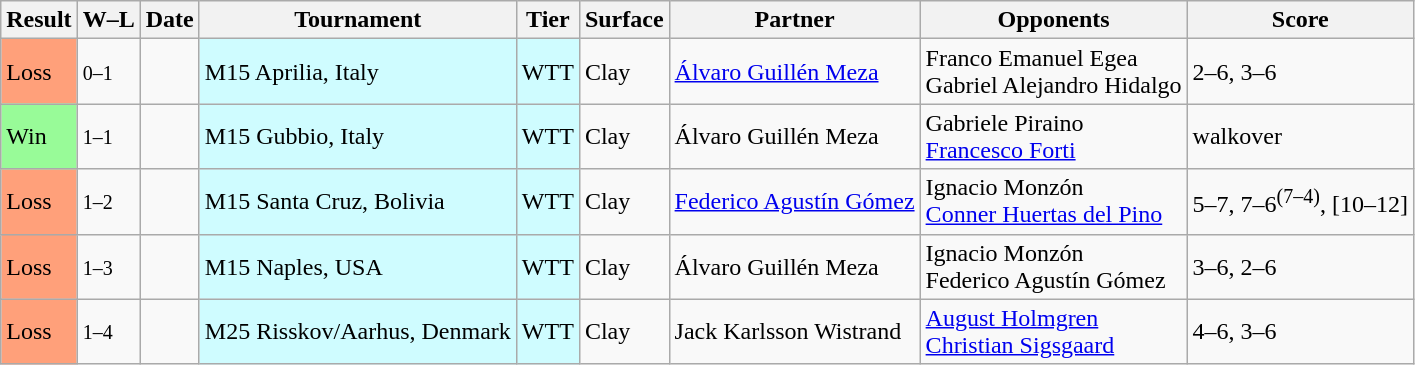<table class="sortable wikitable">
<tr>
<th>Result</th>
<th class="unsortable">W–L</th>
<th>Date</th>
<th>Tournament</th>
<th>Tier</th>
<th>Surface</th>
<th>Partner</th>
<th>Opponents</th>
<th class="unsortable">Score</th>
</tr>
<tr>
<td bgcolor=ffa07a>Loss</td>
<td><small>0–1</small></td>
<td></td>
<td style="background:#cffcff;">M15 Aprilia, Italy</td>
<td style="background:#cffcff;">WTT</td>
<td>Clay</td>
<td> <a href='#'>Álvaro Guillén Meza</a></td>
<td> Franco Emanuel Egea<br> Gabriel Alejandro Hidalgo</td>
<td>2–6, 3–6</td>
</tr>
<tr>
<td bgcolor=98fb98>Win</td>
<td><small>1–1</small></td>
<td></td>
<td style="background:#cffcff;">M15 Gubbio, Italy</td>
<td style="background:#cffcff;">WTT</td>
<td>Clay</td>
<td> Álvaro Guillén Meza</td>
<td> Gabriele Piraino<br> <a href='#'>Francesco Forti</a></td>
<td>walkover</td>
</tr>
<tr>
<td bgcolor=ffa07a>Loss</td>
<td><small>1–2</small></td>
<td></td>
<td style="background:#cffcff;">M15 Santa Cruz, Bolivia</td>
<td style="background:#cffcff;">WTT</td>
<td>Clay</td>
<td> <a href='#'>Federico Agustín Gómez</a></td>
<td> Ignacio Monzón<br> <a href='#'>Conner Huertas del Pino</a></td>
<td>5–7, 7–6<sup>(7–4)</sup>, [10–12]</td>
</tr>
<tr>
<td bgcolor=ffa07a>Loss</td>
<td><small>1–3</small></td>
<td></td>
<td style="background:#cffcff;">M15 Naples, USA</td>
<td style="background:#cffcff;">WTT</td>
<td>Clay</td>
<td> Álvaro Guillén Meza</td>
<td> Ignacio Monzón <br> Federico Agustín Gómez</td>
<td>3–6, 2–6</td>
</tr>
<tr>
<td bgcolor=ffa07a>Loss</td>
<td><small>1–4</small></td>
<td></td>
<td style="background:#cffcff;">M25 Risskov/Aarhus, Denmark</td>
<td style="background:#cffcff;">WTT</td>
<td>Clay</td>
<td> Jack Karlsson Wistrand</td>
<td> <a href='#'>August Holmgren</a><br> <a href='#'>Christian Sigsgaard</a></td>
<td>4–6, 3–6</td>
</tr>
</table>
